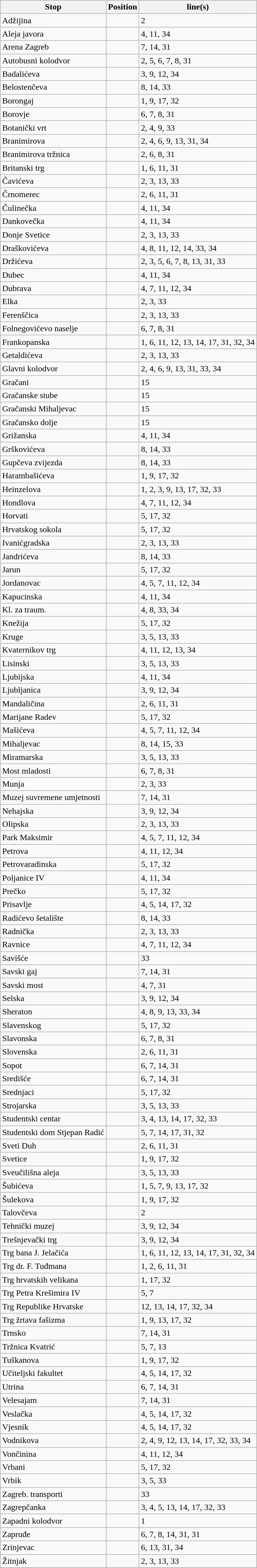<table class=wikitable>
<tr>
<th>Stop</th>
<th>Position</th>
<th>line(s)</th>
</tr>
<tr>
<td>Adžijina</td>
<td></td>
<td>2</td>
</tr>
<tr>
<td>Aleja javora</td>
<td></td>
<td>4, 11, 34</td>
</tr>
<tr>
<td>Arena Zagreb</td>
<td></td>
<td>7, 14, 31</td>
</tr>
<tr>
<td>Autobusni kolodvor</td>
<td></td>
<td>2, 5, 6, 7, 8, 31</td>
</tr>
<tr>
<td>Badalićeva</td>
<td></td>
<td>3, 9, 12, 34</td>
</tr>
<tr>
<td>Belostenčeva</td>
<td></td>
<td>8, 14, 33</td>
</tr>
<tr>
<td>Borongaj</td>
<td></td>
<td>1, 9, 17, 32</td>
</tr>
<tr>
<td>Borovje</td>
<td></td>
<td>6, 7, 8, 31</td>
</tr>
<tr>
<td>Botanički vrt</td>
<td></td>
<td>2, 4, 9, 33</td>
</tr>
<tr>
<td>Branimirova</td>
<td></td>
<td>2, 4, 6, 9, 13, 31, 34</td>
</tr>
<tr>
<td>Branimirova tržnica</td>
<td></td>
<td>2, 6, 8, 31</td>
</tr>
<tr>
<td>Britanski trg</td>
<td></td>
<td>1, 6, 11, 31</td>
</tr>
<tr>
<td>Čavićeva</td>
<td></td>
<td>2, 3, 13, 33</td>
</tr>
<tr>
<td>Črnomerec</td>
<td></td>
<td>2, 6, 11, 31</td>
</tr>
<tr>
<td>Čulinečka</td>
<td></td>
<td>4, 11, 34</td>
</tr>
<tr>
<td>Dankovečka</td>
<td></td>
<td>4, 11, 34</td>
</tr>
<tr>
<td>Donje Svetice</td>
<td></td>
<td>2, 3, 13, 33</td>
</tr>
<tr>
<td>Draškovićeva</td>
<td></td>
<td>4, 8, 11, 12, 14, 33, 34</td>
</tr>
<tr>
<td>Držićeva</td>
<td></td>
<td>2, 3, 5, 6, 7, 8, 13, 31, 33</td>
</tr>
<tr>
<td>Dubec</td>
<td></td>
<td>4, 11, 34</td>
</tr>
<tr>
<td>Dubrava</td>
<td></td>
<td>4, 7, 11, 12, 34</td>
</tr>
<tr>
<td>Elka</td>
<td></td>
<td>2, 3, 33</td>
</tr>
<tr>
<td>Ferenščica</td>
<td></td>
<td>2, 3, 13, 33</td>
</tr>
<tr>
<td>Folnegovićevo naselje</td>
<td></td>
<td>6, 7, 8, 31</td>
</tr>
<tr>
<td>Frankopanska</td>
<td></td>
<td>1, 6, 11, 12, 13, 14, 17, 31, 32, 34</td>
</tr>
<tr>
<td>Getaldićeva</td>
<td></td>
<td>2, 3, 13, 33</td>
</tr>
<tr>
<td>Glavni kolodvor</td>
<td></td>
<td>2, 4, 6, 9, 13, 31, 33, 34</td>
</tr>
<tr>
<td>Gračani</td>
<td></td>
<td>15</td>
</tr>
<tr>
<td>Gračanske stube</td>
<td></td>
<td>15</td>
</tr>
<tr>
<td>Gračanski Mihaljevac</td>
<td></td>
<td>15</td>
</tr>
<tr>
<td>Gračansko dolje</td>
<td></td>
<td>15</td>
</tr>
<tr>
<td>Grižanska</td>
<td></td>
<td>4, 11, 34</td>
</tr>
<tr>
<td>Grškovićeva</td>
<td></td>
<td>8, 14, 33</td>
</tr>
<tr>
<td>Gupčeva zvijezda</td>
<td></td>
<td>8, 14, 33</td>
</tr>
<tr>
<td>Harambašićeva</td>
<td></td>
<td>1, 9, 17, 32</td>
</tr>
<tr>
<td>Heinzelova</td>
<td></td>
<td>1, 2, 3, 9, 13, 17, 32, 33</td>
</tr>
<tr>
<td>Hondlova</td>
<td></td>
<td>4, 7, 11, 12, 34</td>
</tr>
<tr>
<td>Horvati</td>
<td></td>
<td>5, 17, 32</td>
</tr>
<tr>
<td>Hrvatskog sokola</td>
<td></td>
<td>5, 17, 32</td>
</tr>
<tr>
<td>Ivanićgradska</td>
<td></td>
<td>2, 3, 13, 33</td>
</tr>
<tr>
<td>Jandrićeva</td>
<td></td>
<td>8, 14, 33</td>
</tr>
<tr>
<td>Jarun</td>
<td></td>
<td>5, 17, 32</td>
</tr>
<tr>
<td>Jordanovac</td>
<td></td>
<td>4, 5, 7, 11, 12, 34</td>
</tr>
<tr>
<td>Kapucinska</td>
<td></td>
<td>4, 11, 34</td>
</tr>
<tr>
<td>Kl. za traum.</td>
<td></td>
<td>4, 8, 33, 34</td>
</tr>
<tr>
<td>Knežija</td>
<td></td>
<td>5, 17, 32</td>
</tr>
<tr>
<td>Kruge</td>
<td></td>
<td>3, 5, 13, 33</td>
</tr>
<tr>
<td>Kvaternikov trg</td>
<td></td>
<td>4, 11, 12, 13, 34</td>
</tr>
<tr>
<td>Lisinski</td>
<td></td>
<td>3, 5, 13, 33</td>
</tr>
<tr>
<td>Ljubijska</td>
<td></td>
<td>4, 11, 34</td>
</tr>
<tr>
<td>Ljubljanica</td>
<td></td>
<td>3, 9, 12, 34</td>
</tr>
<tr>
<td>Mandaličina</td>
<td></td>
<td>2, 6, 11, 31</td>
</tr>
<tr>
<td>Marijane Radev</td>
<td></td>
<td>5, 17, 32</td>
</tr>
<tr>
<td>Mašićeva</td>
<td></td>
<td>4, 5, 7, 11, 12, 34</td>
</tr>
<tr>
<td>Mihaljevac</td>
<td></td>
<td>8, 14, 15, 33</td>
</tr>
<tr>
<td>Miramarska</td>
<td></td>
<td>3, 5, 13, 33</td>
</tr>
<tr>
<td>Most mladosti</td>
<td></td>
<td>6, 7, 8, 31</td>
</tr>
<tr>
<td>Munja</td>
<td></td>
<td>2, 3, 33</td>
</tr>
<tr>
<td>Muzej suvremene umjetnosti</td>
<td></td>
<td>7, 14, 31</td>
</tr>
<tr>
<td>Nehajska</td>
<td></td>
<td>3, 9, 12, 34</td>
</tr>
<tr>
<td>Olipska</td>
<td></td>
<td>2, 3, 13, 33</td>
</tr>
<tr>
<td>Park Maksimir</td>
<td></td>
<td>4, 5, 7, 11, 12, 34</td>
</tr>
<tr>
<td>Petrova</td>
<td></td>
<td>4, 11, 12, 34</td>
</tr>
<tr>
<td>Petrovaradinska</td>
<td></td>
<td>5, 17, 32</td>
</tr>
<tr>
<td>Poljanice IV</td>
<td></td>
<td>4, 11, 34</td>
</tr>
<tr>
<td>Prečko</td>
<td></td>
<td>5, 17, 32</td>
</tr>
<tr>
<td>Prisavlje</td>
<td></td>
<td>4, 5, 14, 17, 32</td>
</tr>
<tr>
<td>Radićevo šetalište</td>
<td></td>
<td>8, 14, 33</td>
</tr>
<tr>
<td>Radnička</td>
<td></td>
<td>2, 3, 13, 33</td>
</tr>
<tr>
<td>Ravnice</td>
<td></td>
<td>4, 7, 11, 12, 34</td>
</tr>
<tr>
<td>Savišće</td>
<td></td>
<td>33</td>
</tr>
<tr>
<td>Savski gaj</td>
<td></td>
<td>7, 14, 31</td>
</tr>
<tr>
<td>Savski most</td>
<td></td>
<td>4, 7, 31</td>
</tr>
<tr>
<td>Selska</td>
<td></td>
<td>3, 9, 12, 34</td>
</tr>
<tr>
<td>Sheraton</td>
<td></td>
<td>4, 8, 9, 13, 33, 34</td>
</tr>
<tr>
<td>Slavenskog</td>
<td></td>
<td>5, 17, 32</td>
</tr>
<tr>
<td>Slavonska</td>
<td></td>
<td>6, 7, 8, 31</td>
</tr>
<tr>
<td>Slovenska</td>
<td></td>
<td>2, 6, 11, 31</td>
</tr>
<tr>
<td>Sopot</td>
<td></td>
<td>6, 7, 14, 31</td>
</tr>
<tr>
<td>Središće</td>
<td></td>
<td>6, 7, 14, 31</td>
</tr>
<tr>
<td>Srednjaci</td>
<td></td>
<td>5, 17, 32</td>
</tr>
<tr>
<td>Strojarska</td>
<td></td>
<td>3, 5, 13, 33</td>
</tr>
<tr>
<td>Studentski centar</td>
<td></td>
<td>3, 4, 13, 14, 17, 32, 33</td>
</tr>
<tr>
<td>Studentski dom Stjepan Radić</td>
<td></td>
<td>5, 7, 14, 17, 31, 32</td>
</tr>
<tr>
<td>Sveti Duh</td>
<td></td>
<td>2, 6, 11, 31</td>
</tr>
<tr>
<td>Svetice</td>
<td></td>
<td>1, 9, 17, 32</td>
</tr>
<tr>
<td>Sveučilišna aleja</td>
<td></td>
<td>3, 5, 13, 33</td>
</tr>
<tr>
<td>Šubićeva</td>
<td></td>
<td>1, 5, 7, 9, 13, 17, 32</td>
</tr>
<tr>
<td>Šulekova</td>
<td></td>
<td>1, 9, 17, 32</td>
</tr>
<tr>
<td>Talovčeva</td>
<td></td>
<td>2</td>
</tr>
<tr>
<td>Tehnički muzej</td>
<td></td>
<td>3, 9, 12, 34</td>
</tr>
<tr>
<td>Trešnjevački trg</td>
<td></td>
<td>3, 9, 12, 34</td>
</tr>
<tr>
<td>Trg bana J. Jelačića</td>
<td></td>
<td>1, 6, 11, 12, 13, 14, 17, 31, 32, 34</td>
</tr>
<tr>
<td>Trg dr. F. Tuđmana</td>
<td></td>
<td>1, 2, 6, 11, 31</td>
</tr>
<tr>
<td>Trg hrvatskih velikana</td>
<td></td>
<td>1, 17, 32</td>
</tr>
<tr>
<td>Trg Petra Krešimira IV</td>
<td></td>
<td>5, 7</td>
</tr>
<tr>
<td>Trg Republike Hrvatske</td>
<td></td>
<td>12, 13, 14, 17, 32, 34</td>
</tr>
<tr>
<td>Trg žrtava fašizma</td>
<td></td>
<td>1, 9, 13, 17, 32</td>
</tr>
<tr>
<td>Trnsko</td>
<td></td>
<td>7, 14, 31</td>
</tr>
<tr>
<td>Tržnica Kvatrić</td>
<td></td>
<td>5, 7, 13</td>
</tr>
<tr>
<td>Tuškanova</td>
<td></td>
<td>1, 9, 17, 32</td>
</tr>
<tr>
<td>Učiteljski fakultet</td>
<td></td>
<td>4, 5, 14, 17, 32</td>
</tr>
<tr>
<td>Utrina</td>
<td></td>
<td>6, 7, 14, 31</td>
</tr>
<tr>
<td>Velesajam</td>
<td></td>
<td>7, 14, 31</td>
</tr>
<tr>
<td>Veslačka</td>
<td></td>
<td>4, 5, 14, 17, 32</td>
</tr>
<tr>
<td>Vjesnik</td>
<td></td>
<td>4, 5, 14, 17, 32</td>
</tr>
<tr>
<td>Vodnikova</td>
<td></td>
<td>2, 4, 9, 12, 13, 14, 17, 32, 33, 34</td>
</tr>
<tr>
<td>Vončinina</td>
<td></td>
<td>4, 11, 12, 34</td>
</tr>
<tr>
<td>Vrbani</td>
<td></td>
<td>5, 17, 32</td>
</tr>
<tr>
<td>Vrbik</td>
<td></td>
<td>3, 5, 33</td>
</tr>
<tr>
<td>Zagreb. transporti</td>
<td></td>
<td>33</td>
</tr>
<tr>
<td>Zagrepčanka</td>
<td></td>
<td>3, 4, 5, 13, 14, 17, 32, 33</td>
</tr>
<tr>
<td>Zapadni kolodvor</td>
<td></td>
<td>1</td>
</tr>
<tr>
<td>Zapruđe</td>
<td></td>
<td>6, 7, 8, 14, 31, 31</td>
</tr>
<tr>
<td>Zrinjevac</td>
<td></td>
<td>6, 13, 31, 34</td>
</tr>
<tr>
<td>Žitnjak</td>
<td></td>
<td>2, 3, 13, 33</td>
</tr>
<tr>
</tr>
</table>
